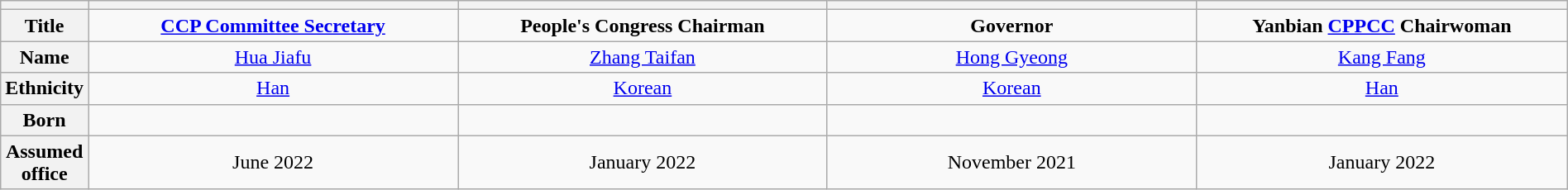<table class="wikitable" style="margin:1em auto 1em auto; text-align:center">
<tr>
<th></th>
<th style="width:25%"></th>
<th style="width:25%"></th>
<th style="width:25%"></th>
<th style="width:25%"></th>
</tr>
<tr>
<th>Title</th>
<td style="text-align:center;"><strong><a href='#'>CCP Committee Secretary</a></strong></td>
<td style="text-align:center;"><strong>People's Congress Chairman</strong></td>
<td style="text-align:center;"><strong>Governor</strong></td>
<td style="text-align:center;"><strong>Yanbian <a href='#'>CPPCC</a> Chairwoman</strong></td>
</tr>
<tr>
<th>Name</th>
<td><a href='#'>Hua Jiafu</a></td>
<td><a href='#'>Zhang Taifan</a></td>
<td><a href='#'>Hong Gyeong</a></td>
<td><a href='#'>Kang Fang</a></td>
</tr>
<tr>
<th>Ethnicity</th>
<td><a href='#'>Han</a></td>
<td><a href='#'>Korean</a></td>
<td><a href='#'>Korean</a></td>
<td><a href='#'>Han</a></td>
</tr>
<tr>
<th>Born</th>
<td></td>
<td></td>
<td></td>
<td></td>
</tr>
<tr>
<th>Assumed office</th>
<td>June 2022</td>
<td>January 2022</td>
<td>November 2021</td>
<td>January 2022</td>
</tr>
</table>
